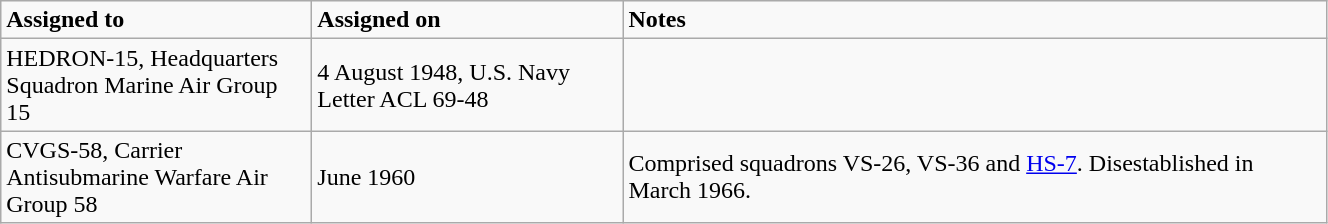<table class="wikitable" style="width: 70%;">
<tr>
<td style="width: 200px;"><strong>Assigned to</strong></td>
<td style="width: 200px;"><strong>Assigned on</strong></td>
<td><strong>Notes</strong></td>
</tr>
<tr>
<td>HEDRON-15, Headquarters Squadron Marine Air Group 15</td>
<td>4 August 1948, U.S. Navy Letter ACL 69-48</td>
<td></td>
</tr>
<tr>
<td>CVGS-58, Carrier Antisubmarine Warfare Air Group 58</td>
<td>June 1960</td>
<td>Comprised squadrons VS-26, VS-36 and <a href='#'>HS-7</a>. Disestablished in March 1966.</td>
</tr>
</table>
